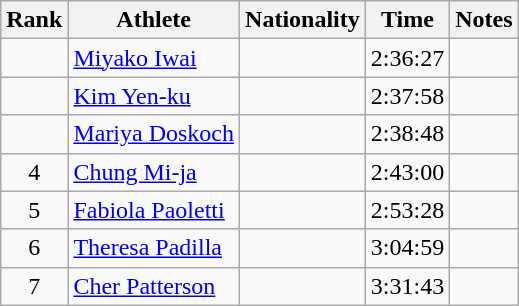<table class="wikitable sortable" style="text-align:center">
<tr>
<th>Rank</th>
<th>Athlete</th>
<th>Nationality</th>
<th>Time</th>
<th>Notes</th>
</tr>
<tr>
<td></td>
<td align=left><a href='#'>Miyako Iwai</a></td>
<td align=left></td>
<td>2:36:27</td>
<td></td>
</tr>
<tr>
<td></td>
<td align=left><a href='#'>Kim Yen-ku</a></td>
<td align=left></td>
<td>2:37:58</td>
<td></td>
</tr>
<tr>
<td></td>
<td align=left><a href='#'>Mariya Doskoch</a></td>
<td align=left></td>
<td>2:38:48</td>
<td></td>
</tr>
<tr>
<td>4</td>
<td align=left><a href='#'>Chung Mi-ja</a></td>
<td align=left></td>
<td>2:43:00</td>
<td></td>
</tr>
<tr>
<td>5</td>
<td align=left><a href='#'>Fabiola Paoletti</a></td>
<td align=left></td>
<td>2:53:28</td>
<td></td>
</tr>
<tr>
<td>6</td>
<td align=left><a href='#'>Theresa Padilla</a></td>
<td align=left></td>
<td>3:04:59</td>
<td></td>
</tr>
<tr>
<td>7</td>
<td align=left><a href='#'>Cher Patterson</a></td>
<td align=left></td>
<td>3:31:43</td>
<td></td>
</tr>
</table>
